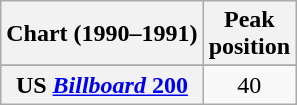<table class="wikitable sortable plainrowheaders" style="text-align:center">
<tr>
<th scope="col">Chart (1990–1991)</th>
<th scope="col">Peak<br> position</th>
</tr>
<tr>
</tr>
<tr>
<th scope="row">US <a href='#'><em>Billboard</em> 200</a></th>
<td>40</td>
</tr>
</table>
